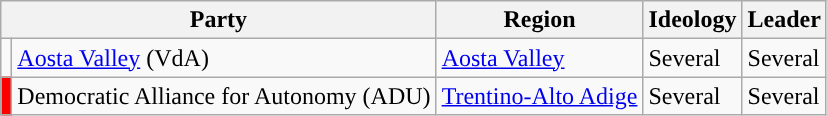<table class=wikitable style=text-align:left>
<tr>
<th colspan=2>Party</th>
<th>Region</th>
<th>Ideology</th>
<th>Leader</th>
</tr>
<tr>
<td style="background-color:"></td>
<td><a href='#'>Aosta Valley</a> (VdA)</td>
<td><a href='#'>Aosta Valley</a></td>
<td>Several</td>
<td>Several</td>
</tr>
<tr>
<td bgcolor="red"></td>
<td>Democratic Alliance for Autonomy (ADU)</td>
<td><a href='#'>Trentino-Alto Adige</a></td>
<td>Several</td>
<td>Several</td>
</tr>
</table>
